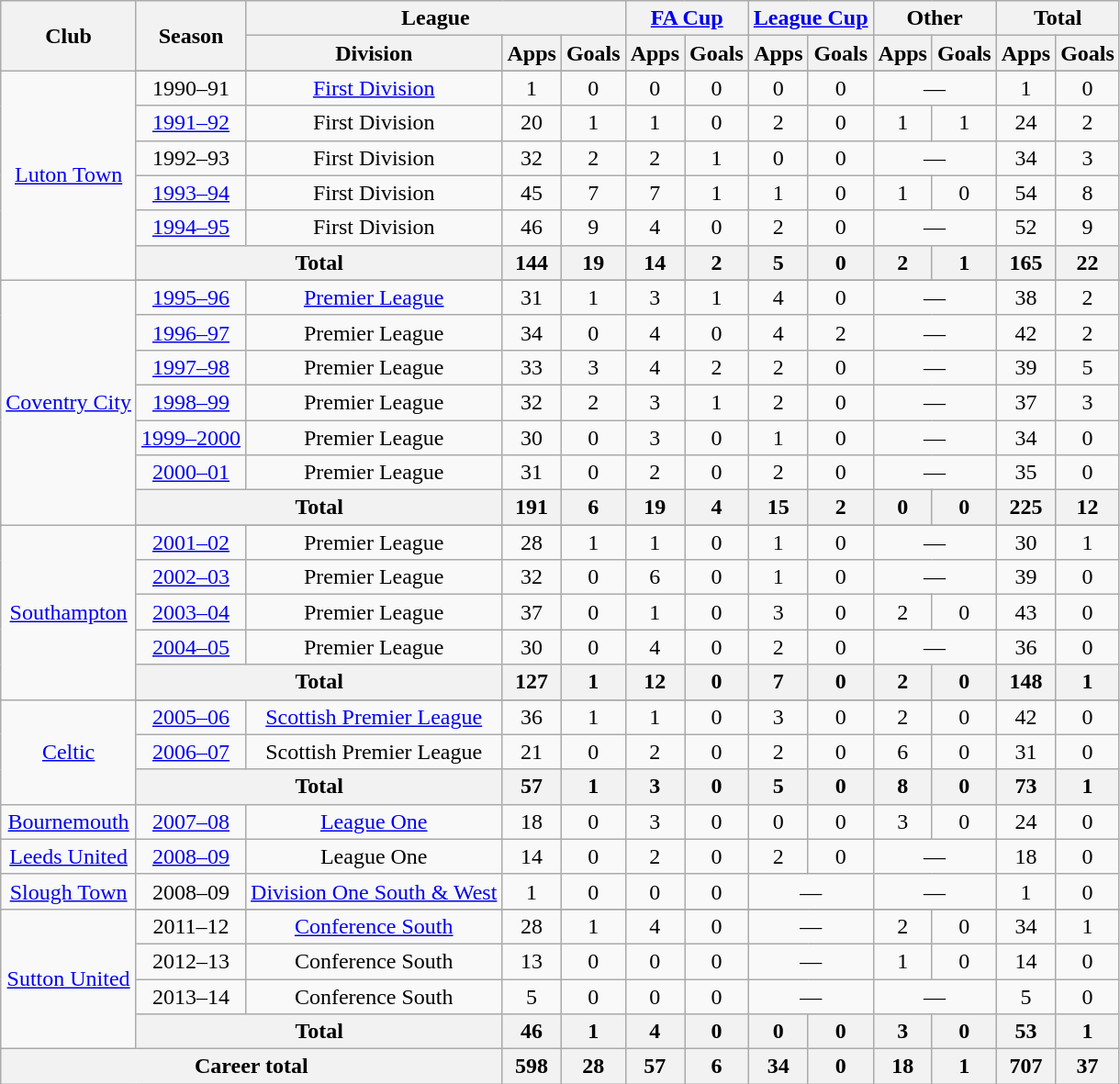<table class=wikitable style=text-align:center>
<tr>
<th rowspan=2>Club</th>
<th rowspan=2>Season</th>
<th colspan=3>League</th>
<th colspan=2><a href='#'>FA Cup</a></th>
<th colspan=2><a href='#'>League Cup</a></th>
<th colspan=2>Other</th>
<th colspan=2>Total</th>
</tr>
<tr>
<th>Division</th>
<th>Apps</th>
<th>Goals</th>
<th>Apps</th>
<th>Goals</th>
<th>Apps</th>
<th>Goals</th>
<th>Apps</th>
<th>Goals</th>
<th>Apps</th>
<th>Goals</th>
</tr>
<tr>
<td rowspan=7><a href='#'>Luton Town</a></td>
</tr>
<tr>
<td>1990–91</td>
<td><a href='#'>First Division</a></td>
<td>1</td>
<td>0</td>
<td>0</td>
<td>0</td>
<td>0</td>
<td>0</td>
<td colspan=2>—</td>
<td>1</td>
<td>0</td>
</tr>
<tr>
<td><a href='#'>1991–92</a></td>
<td>First Division</td>
<td>20</td>
<td>1</td>
<td>1</td>
<td>0</td>
<td>2</td>
<td>0</td>
<td>1</td>
<td>1</td>
<td>24</td>
<td>2</td>
</tr>
<tr>
<td>1992–93</td>
<td>First Division</td>
<td>32</td>
<td>2</td>
<td>2</td>
<td>1</td>
<td>0</td>
<td>0</td>
<td colspan=2>—</td>
<td>34</td>
<td>3</td>
</tr>
<tr>
<td><a href='#'>1993–94</a></td>
<td>First Division</td>
<td>45</td>
<td>7</td>
<td>7</td>
<td>1</td>
<td>1</td>
<td>0</td>
<td>1</td>
<td>0</td>
<td>54</td>
<td>8</td>
</tr>
<tr>
<td><a href='#'>1994–95</a></td>
<td>First Division</td>
<td>46</td>
<td>9</td>
<td>4</td>
<td>0</td>
<td>2</td>
<td>0</td>
<td colspan=2>—</td>
<td>52</td>
<td>9</td>
</tr>
<tr>
<th colspan=2>Total</th>
<th>144</th>
<th>19</th>
<th>14</th>
<th>2</th>
<th>5</th>
<th>0</th>
<th>2</th>
<th>1</th>
<th>165</th>
<th>22</th>
</tr>
<tr>
<td rowspan=8><a href='#'>Coventry City</a></td>
</tr>
<tr>
<td><a href='#'>1995–96</a></td>
<td><a href='#'>Premier League</a></td>
<td>31</td>
<td>1</td>
<td>3</td>
<td>1</td>
<td>4</td>
<td>0</td>
<td colspan=2>—</td>
<td>38</td>
<td>2</td>
</tr>
<tr>
<td><a href='#'>1996–97</a></td>
<td>Premier League</td>
<td>34</td>
<td>0</td>
<td>4</td>
<td>0</td>
<td>4</td>
<td>2</td>
<td colspan=2>—</td>
<td>42</td>
<td>2</td>
</tr>
<tr>
<td><a href='#'>1997–98</a></td>
<td>Premier League</td>
<td>33</td>
<td>3</td>
<td>4</td>
<td>2</td>
<td>2</td>
<td>0</td>
<td colspan=2>—</td>
<td>39</td>
<td>5</td>
</tr>
<tr>
<td><a href='#'>1998–99</a></td>
<td>Premier League</td>
<td>32</td>
<td>2</td>
<td>3</td>
<td>1</td>
<td>2</td>
<td>0</td>
<td colspan=2>—</td>
<td>37</td>
<td>3</td>
</tr>
<tr>
<td><a href='#'>1999–2000</a></td>
<td>Premier League</td>
<td>30</td>
<td>0</td>
<td>3</td>
<td>0</td>
<td>1</td>
<td>0</td>
<td colspan=2>—</td>
<td>34</td>
<td>0</td>
</tr>
<tr>
<td><a href='#'>2000–01</a></td>
<td>Premier League</td>
<td>31</td>
<td>0</td>
<td>2</td>
<td>0</td>
<td>2</td>
<td>0</td>
<td colspan=2>—</td>
<td>35</td>
<td>0</td>
</tr>
<tr>
<th colspan=2>Total</th>
<th>191</th>
<th>6</th>
<th>19</th>
<th>4</th>
<th>15</th>
<th>2</th>
<th>0</th>
<th>0</th>
<th>225</th>
<th>12</th>
</tr>
<tr>
<td rowspan=6><a href='#'>Southampton</a></td>
</tr>
<tr>
<td><a href='#'>2001–02</a></td>
<td>Premier League</td>
<td>28</td>
<td>1</td>
<td>1</td>
<td>0</td>
<td>1</td>
<td>0</td>
<td colspan=2>—</td>
<td>30</td>
<td>1</td>
</tr>
<tr>
<td><a href='#'>2002–03</a></td>
<td>Premier League</td>
<td>32</td>
<td>0</td>
<td>6</td>
<td>0</td>
<td>1</td>
<td>0</td>
<td colspan=2>—</td>
<td>39</td>
<td>0</td>
</tr>
<tr>
<td><a href='#'>2003–04</a></td>
<td>Premier League</td>
<td>37</td>
<td>0</td>
<td>1</td>
<td>0</td>
<td>3</td>
<td>0</td>
<td>2</td>
<td>0</td>
<td>43</td>
<td>0</td>
</tr>
<tr>
<td><a href='#'>2004–05</a></td>
<td>Premier League</td>
<td>30</td>
<td>0</td>
<td>4</td>
<td>0</td>
<td>2</td>
<td>0</td>
<td colspan=2>—</td>
<td>36</td>
<td>0</td>
</tr>
<tr>
<th colspan=2>Total</th>
<th>127</th>
<th>1</th>
<th>12</th>
<th>0</th>
<th>7</th>
<th>0</th>
<th>2</th>
<th>0</th>
<th>148</th>
<th>1</th>
</tr>
<tr>
<td rowspan=4><a href='#'>Celtic</a></td>
</tr>
<tr>
<td><a href='#'>2005–06</a></td>
<td><a href='#'>Scottish Premier League</a></td>
<td>36</td>
<td>1</td>
<td>1</td>
<td>0</td>
<td>3</td>
<td>0</td>
<td>2</td>
<td>0</td>
<td>42</td>
<td>0</td>
</tr>
<tr>
<td><a href='#'>2006–07</a></td>
<td>Scottish Premier League</td>
<td>21</td>
<td>0</td>
<td>2</td>
<td>0</td>
<td>2</td>
<td>0</td>
<td>6</td>
<td>0</td>
<td>31</td>
<td>0</td>
</tr>
<tr>
<th colspan=2>Total</th>
<th>57</th>
<th>1</th>
<th>3</th>
<th>0</th>
<th>5</th>
<th>0</th>
<th>8</th>
<th>0</th>
<th>73</th>
<th>1</th>
</tr>
<tr>
<td><a href='#'>Bournemouth</a></td>
<td><a href='#'>2007–08</a></td>
<td><a href='#'>League One</a></td>
<td>18</td>
<td>0</td>
<td>3</td>
<td>0</td>
<td>0</td>
<td>0</td>
<td>3</td>
<td>0</td>
<td>24</td>
<td>0</td>
</tr>
<tr>
<td><a href='#'>Leeds United</a></td>
<td><a href='#'>2008–09</a></td>
<td>League One</td>
<td>14</td>
<td>0</td>
<td>2</td>
<td>0</td>
<td>2</td>
<td>0</td>
<td colspan=2>—</td>
<td>18</td>
<td>0</td>
</tr>
<tr>
<td><a href='#'>Slough Town</a></td>
<td>2008–09</td>
<td><a href='#'>Division One South & West</a></td>
<td>1</td>
<td>0</td>
<td>0</td>
<td>0</td>
<td colspan=2>—</td>
<td colspan=2>—</td>
<td>1</td>
<td>0</td>
</tr>
<tr>
<td rowspan=5><a href='#'>Sutton United</a></td>
</tr>
<tr>
<td>2011–12</td>
<td><a href='#'>Conference South</a></td>
<td>28</td>
<td>1</td>
<td>4</td>
<td>0</td>
<td colspan=2>—</td>
<td>2</td>
<td>0</td>
<td>34</td>
<td>1</td>
</tr>
<tr>
<td>2012–13</td>
<td>Conference South</td>
<td>13</td>
<td>0</td>
<td>0</td>
<td>0</td>
<td colspan=2>—</td>
<td>1</td>
<td>0</td>
<td>14</td>
<td>0</td>
</tr>
<tr>
<td>2013–14</td>
<td>Conference South</td>
<td>5</td>
<td>0</td>
<td>0</td>
<td>0</td>
<td colspan=2>—</td>
<td colspan=2>—</td>
<td>5</td>
<td>0</td>
</tr>
<tr>
<th colspan=2>Total</th>
<th>46</th>
<th>1</th>
<th>4</th>
<th>0</th>
<th>0</th>
<th>0</th>
<th>3</th>
<th>0</th>
<th>53</th>
<th>1</th>
</tr>
<tr>
<th colspan=3>Career total</th>
<th>598</th>
<th>28</th>
<th>57</th>
<th>6</th>
<th>34</th>
<th>0</th>
<th>18</th>
<th>1</th>
<th>707</th>
<th>37</th>
</tr>
</table>
